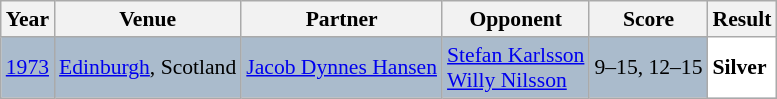<table class="sortable wikitable" style="font-size: 90%;">
<tr>
<th>Year</th>
<th>Venue</th>
<th>Partner</th>
<th>Opponent</th>
<th>Score</th>
<th>Result</th>
</tr>
<tr style="background:#AABBCC">
<td align="center"><a href='#'>1973</a></td>
<td align="left"><a href='#'>Edinburgh</a>, Scotland</td>
<td align="left"> <a href='#'>Jacob Dynnes Hansen</a></td>
<td align="left"> <a href='#'>Stefan Karlsson</a><br> <a href='#'>Willy Nilsson</a></td>
<td align="left">9–15, 12–15</td>
<td style="text-align:left; background:white"> <strong>Silver</strong></td>
</tr>
</table>
